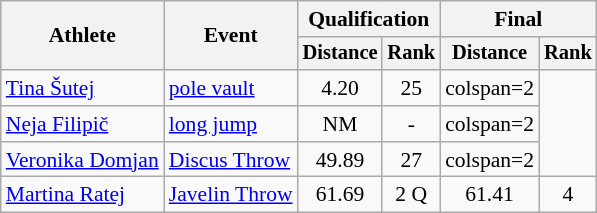<table class="wikitable" style="font-size:90%">
<tr>
<th rowspan=2>Athlete</th>
<th rowspan=2>Event</th>
<th colspan=2>Qualification</th>
<th colspan=2>Final</th>
</tr>
<tr style="font-size:95%">
<th>Distance</th>
<th>Rank</th>
<th>Distance</th>
<th>Rank</th>
</tr>
<tr align=center>
<td align=left><a href='#'>Tina Šutej</a></td>
<td style="text-align:left;" rowspan="1"><a href='#'>pole vault</a></td>
<td>4.20</td>
<td>25</td>
<td>colspan=2 </td>
</tr>
<tr align=center>
<td align=left><a href='#'>Neja Filipič</a></td>
<td style="text-align:left;" rowspan="1"><a href='#'>long jump</a></td>
<td>NM</td>
<td>-</td>
<td>colspan=2 </td>
</tr>
<tr align=center>
<td align=left><a href='#'>Veronika Domjan</a></td>
<td style="text-align:left;" rowspan="1"><a href='#'>Discus Throw</a></td>
<td>49.89</td>
<td>27</td>
<td>colspan=2 </td>
</tr>
<tr align=center>
<td align=left><a href='#'>Martina Ratej</a></td>
<td style="text-align:left;" rowspan="1"><a href='#'>Javelin Throw</a></td>
<td>61.69</td>
<td>2 Q</td>
<td>61.41</td>
<td>4</td>
</tr>
</table>
